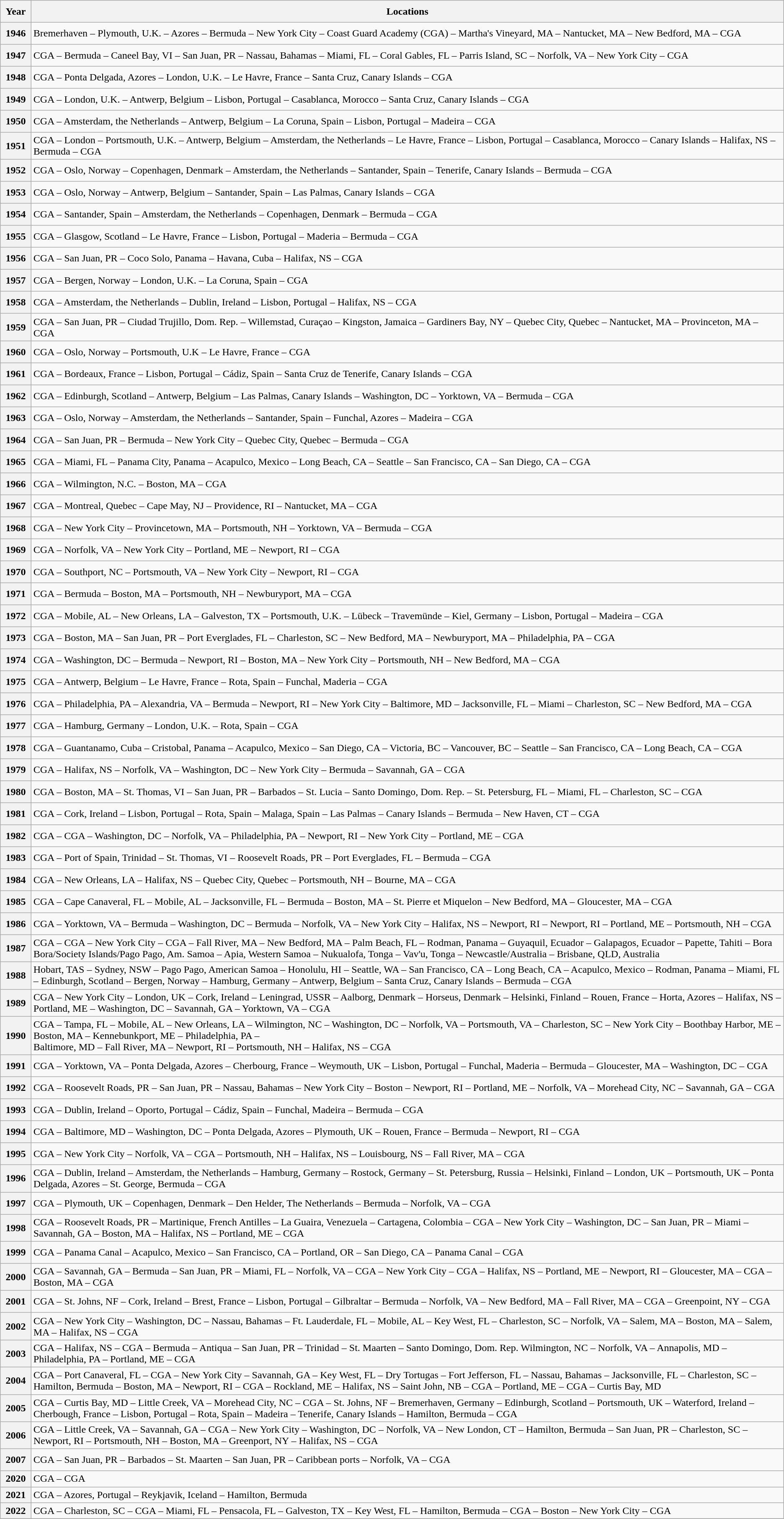<table class="wikitable mw-datatable mw-collapsible mw-collapsed">
<tr>
<th scope="col" style="padding:0.5em">Year</th>
<th>Locations</th>
</tr>
<tr>
<th scope="row" style="padding:0.5em">1946</th>
<td>Bremerhaven – Plymouth, U.K. – Azores – Bermuda – New York City – Coast Guard Academy (CGA) – Martha's Vineyard, MA – Nantucket, MA – New Bedford, MA – CGA</td>
</tr>
<tr>
<th scope="row" style="padding:0.5em">1947</th>
<td>CGA – Bermuda – Caneel Bay, VI – San Juan, PR – Nassau, Bahamas – Miami, FL – Coral Gables, FL – Parris Island, SC – Norfolk, VA – New York City – CGA</td>
</tr>
<tr>
<th scope="row" style="padding:0.5em">1948</th>
<td>CGA – Ponta Delgada, Azores – London, U.K. – Le Havre, France – Santa Cruz, Canary Islands – CGA</td>
</tr>
<tr>
<th scope="row" style="padding:0.5em">1949</th>
<td>CGA – London, U.K. – Antwerp, Belgium – Lisbon, Portugal – Casablanca, Morocco – Santa Cruz, Canary Islands – CGA</td>
</tr>
<tr>
<th scope="row" style="padding:0.5em">1950</th>
<td>CGA – Amsterdam, the Netherlands – Antwerp, Belgium – La Coruna, Spain – Lisbon, Portugal – Madeira – CGA</td>
</tr>
<tr>
<th scope="row" style="padding:0.5em">1951</th>
<td>CGA – London – Portsmouth, U.K. – Antwerp, Belgium – Amsterdam, the Netherlands – Le Havre, France – Lisbon, Portugal – Casablanca, Morocco –  Canary Islands – Halifax, NS – Bermuda – CGA</td>
</tr>
<tr>
<th scope="row" style="padding:0.5em">1952</th>
<td>CGA – Oslo, Norway – Copenhagen, Denmark – Amsterdam, the Netherlands – Santander, Spain – Tenerife, Canary Islands – Bermuda – CGA</td>
</tr>
<tr>
<th scope="row" style="padding:0.5em">1953</th>
<td>CGA – Oslo, Norway – Antwerp, Belgium – Santander, Spain – Las Palmas, Canary Islands – CGA</td>
</tr>
<tr>
<th scope="row" style="padding:0.5em">1954</th>
<td>CGA – Santander, Spain – Amsterdam, the Netherlands – Copenhagen, Denmark – Bermuda – CGA</td>
</tr>
<tr>
<th scope="row" style="padding:0.5em">1955</th>
<td>CGA – Glasgow, Scotland – Le Havre, France – Lisbon, Portugal – Maderia – Bermuda – CGA</td>
</tr>
<tr>
<th scope="row" style="padding:0.5em">1956</th>
<td>CGA – San Juan, PR – Coco Solo, Panama – Havana, Cuba – Halifax, NS – CGA</td>
</tr>
<tr>
<th scope="row" style="padding:0.5em">1957</th>
<td>CGA – Bergen, Norway – London, U.K. – La Coruna, Spain – CGA</td>
</tr>
<tr>
<th scope="row" style="padding:0.5em">1958</th>
<td>CGA – Amsterdam, the Netherlands – Dublin, Ireland – Lisbon, Portugal – Halifax, NS – CGA</td>
</tr>
<tr>
<th scope="row" style="padding:0.5em">1959</th>
<td>CGA – San Juan, PR – Ciudad Trujillo, Dom. Rep. – Willemstad, Curaçao – Kingston, Jamaica – Gardiners Bay, NY – Quebec City, Quebec – Nantucket, MA – Provinceton, MA – CGA</td>
</tr>
<tr>
<th scope="row" style="padding:0.5em">1960</th>
<td>CGA – Oslo, Norway – Portsmouth, U.K – Le Havre, France – CGA</td>
</tr>
<tr>
<th scope="row" style="padding:0.5em">1961</th>
<td>CGA – Bordeaux, France – Lisbon, Portugal – Cádiz, Spain – Santa Cruz de Tenerife, Canary Islands – CGA</td>
</tr>
<tr>
<th scope="row" style="padding:0.5em">1962</th>
<td>CGA – Edinburgh, Scotland – Antwerp, Belgium – Las Palmas, Canary Islands – Washington, DC – Yorktown, VA – Bermuda – CGA</td>
</tr>
<tr>
<th scope="row" style="padding:0.5em">1963</th>
<td>CGA – Oslo, Norway – Amsterdam, the Netherlands – Santander, Spain – Funchal, Azores – Madeira – CGA</td>
</tr>
<tr>
<th scope="row" style="padding:0.5em">1964</th>
<td>CGA – San Juan, PR – Bermuda – New York City – Quebec City, Quebec – Bermuda – CGA</td>
</tr>
<tr>
<th scope="row" style="padding:0.5em">1965</th>
<td>CGA – Miami, FL – Panama City, Panama – Acapulco, Mexico – Long Beach, CA – Seattle – San Francisco, CA – San Diego, CA – CGA</td>
</tr>
<tr>
<th scope="row" style="padding:0.5em">1966</th>
<td>CGA – Wilmington, N.C. – Boston, MA – CGA</td>
</tr>
<tr>
<th scope="row" style="padding:0.5em">1967</th>
<td>CGA – Montreal, Quebec – Cape May, NJ – Providence, RI – Nantucket, MA – CGA</td>
</tr>
<tr>
<th scope="row" style="padding:0.5em">1968</th>
<td>CGA – New York City – Provincetown, MA – Portsmouth, NH – Yorktown, VA – Bermuda – CGA</td>
</tr>
<tr>
<th scope="row" style="padding:0.5em">1969</th>
<td>CGA – Norfolk, VA – New York City – Portland, ME – Newport, RI – CGA</td>
</tr>
<tr>
<th scope="row" style="padding:0.5em">1970</th>
<td>CGA – Southport, NC – Portsmouth, VA – New York City – Newport, RI – CGA</td>
</tr>
<tr>
<th scope="row" style="padding:0.5em">1971</th>
<td>CGA – Bermuda – Boston, MA – Portsmouth, NH – Newburyport, MA – CGA</td>
</tr>
<tr>
<th scope="row" style="padding:0.5em">1972</th>
<td>CGA – Mobile, AL – New Orleans, LA – Galveston, TX – Portsmouth, U.K. – Lübeck – Travemünde – Kiel, Germany – Lisbon, Portugal – Madeira – CGA</td>
</tr>
<tr>
<th scope="row" style="padding:0.5em">1973</th>
<td>CGA – Boston, MA – San Juan, PR – Port Everglades, FL – Charleston, SC – New Bedford, MA – Newburyport, MA – Philadelphia, PA – CGA</td>
</tr>
<tr>
<th scope="row" style="padding:0.5em">1974</th>
<td>CGA – Washington, DC – Bermuda – Newport, RI – Boston, MA – New York City – Portsmouth, NH – New Bedford, MA – CGA</td>
</tr>
<tr>
<th scope="row" style="padding:0.5em">1975</th>
<td>CGA – Antwerp, Belgium – Le Havre, France – Rota, Spain – Funchal, Maderia – CGA</td>
</tr>
<tr>
<th scope="row" style="padding:0.5em">1976</th>
<td>CGA – Philadelphia, PA – Alexandria, VA – Bermuda – Newport, RI – New York City – Baltimore, MD – Jacksonville, FL – Miami – Charleston, SC – New Bedford, MA – CGA</td>
</tr>
<tr>
<th scope="row" style="padding:0.5em">1977</th>
<td>CGA – Hamburg, Germany – London, U.K. – Rota, Spain – CGA</td>
</tr>
<tr>
<th scope="row" style="padding:0.5em">1978</th>
<td>CGA – Guantanamo, Cuba – Cristobal, Panama – Acapulco, Mexico – San Diego, CA – Victoria, BC – Vancouver, BC – Seattle – San Francisco, CA – Long Beach, CA – CGA</td>
</tr>
<tr>
<th scope="row" style="padding:0.5em">1979</th>
<td>CGA – Halifax, NS – Norfolk, VA – Washington, DC – New York City – Bermuda – Savannah, GA – CGA</td>
</tr>
<tr>
<th scope="row" style="padding:0.5em">1980</th>
<td>CGA – Boston, MA – St. Thomas, VI – San Juan, PR – Barbados – St. Lucia – Santo Domingo, Dom. Rep. – St. Petersburg, FL – Miami, FL – Charleston, SC – CGA</td>
</tr>
<tr>
<th scope="row" style="padding:0.5em">1981</th>
<td>CGA – Cork, Ireland – Lisbon, Portugal – Rota, Spain – Malaga, Spain – Las Palmas – Canary Islands – Bermuda – New Haven, CT – CGA</td>
</tr>
<tr>
<th scope="row" style="padding:0.5em">1982</th>
<td>CGA – CGA – Washington, DC – Norfolk, VA – Philadelphia, PA – Newport, RI – New York City – Portland, ME – CGA</td>
</tr>
<tr>
<th scope="row" style="padding:0.5em">1983</th>
<td>CGA – Port of Spain, Trinidad – St. Thomas, VI – Roosevelt Roads, PR – Port Everglades, FL – Bermuda – CGA</td>
</tr>
<tr>
<th scope="row" style="padding:0.5em">1984</th>
<td>CGA – New Orleans, LA – Halifax, NS – Quebec City, Quebec – Portsmouth, NH – Bourne, MA – CGA</td>
</tr>
<tr>
<th scope="row" style="padding:0.5em">1985</th>
<td>CGA – Cape Canaveral, FL – Mobile, AL – Jacksonville, FL – Bermuda – Boston, MA – St. Pierre et Miquelon – New Bedford, MA – Gloucester, MA – CGA</td>
</tr>
<tr>
<th scope="row" style="padding:0.5em">1986</th>
<td>CGA – Yorktown, VA – Bermuda – Washington, DC – Bermuda – Norfolk, VA – New York City – Halifax, NS – Newport, RI – Newport, RI – Portland, ME – Portsmouth, NH – CGA</td>
</tr>
<tr>
<th scope="row" style="padding:0.5em">1987</th>
<td>CGA – CGA – New York City – CGA – Fall River, MA – New Bedford, MA – Palm Beach, FL – Rodman, Panama – Guyaquil, Ecuador – Galapagos, Ecuador – Papette, Tahiti – Bora Bora/Society Islands/Pago Pago, Am. Samoa – Apia, Western Samoa – Nukualofa, Tonga – Vav'u, Tonga – Newcastle/Australia – Brisbane, QLD, Australia</td>
</tr>
<tr>
<th scope="row" style="padding:0.5em">1988</th>
<td>Hobart, TAS – Sydney, NSW – Pago Pago, American Samoa – Honolulu, HI – Seattle, WA – San Francisco, CA – Long Beach, CA – Acapulco, Mexico – Rodman, Panama – Miami, FL – Edinburgh, Scotland – Bergen, Norway – Hamburg, Germany – Antwerp, Belgium – Santa Cruz, Canary Islands – Bermuda – CGA</td>
</tr>
<tr>
<th scope="row" style="padding:0.5em">1989</th>
<td>CGA – New York City – London, UK – Cork, Ireland – Leningrad, USSR – Aalborg, Denmark – Horseus, Denmark – Helsinki, Finland – Rouen, France – Horta, Azores – Halifax, NS – Portland, ME – Washington, DC – Savannah, GA – Yorktown, VA – CGA</td>
</tr>
<tr>
<th scope="row" style="padding:0.5em">1990</th>
<td>CGA – Tampa, FL – Mobile, AL – New Orleans, LA – Wilmington, NC – Washington, DC – Norfolk, VA – Portsmouth, VA – Charleston, SC – New York City – Boothbay Harbor, ME – Boston, MA – Kennebunkport, ME – Philadelphia, PA –<br>Baltimore, MD – Fall River, MA – Newport, RI – Portsmouth, NH – Halifax, NS – CGA</td>
</tr>
<tr>
<th scope="row" style="padding:0.5em">1991</th>
<td>CGA – Yorktown, VA – Ponta Delgada, Azores – Cherbourg, France – Weymouth, UK – Lisbon, Portugal – Funchal, Maderia – Bermuda – Gloucester, MA – Washington, DC – CGA</td>
</tr>
<tr>
<th scope="row" style="padding:0.5em">1992</th>
<td>CGA – Roosevelt Roads, PR – San Juan, PR – Nassau, Bahamas – New York City – Boston – Newport, RI – Portland, ME – Norfolk, VA – Morehead City, NC – Savannah, GA – CGA</td>
</tr>
<tr>
<th scope="row" style="padding:0.5em">1993</th>
<td>CGA – Dublin, Ireland – Oporto, Portugal – Cádiz, Spain – Funchal, Madeira – Bermuda – CGA</td>
</tr>
<tr>
<th scope="row" style="padding:0.5em">1994</th>
<td>CGA – Baltimore, MD – Washington, DC – Ponta Delgada, Azores – Plymouth, UK – Rouen, France – Bermuda – Newport, RI – CGA</td>
</tr>
<tr>
<th scope="row" style="padding:0.5em">1995</th>
<td>CGA – New York City – Norfolk, VA – CGA – Portsmouth, NH – Halifax, NS – Louisbourg, NS – Fall River, MA – CGA</td>
</tr>
<tr>
<th scope="row" style="padding:0.5em">1996</th>
<td>CGA – Dublin, Ireland – Amsterdam, the Netherlands – Hamburg, Germany – Rostock, Germany – St. Petersburg, Russia – Helsinki, Finland – London, UK – Portsmouth, UK – Ponta Delgada, Azores – St. George, Bermuda – CGA</td>
</tr>
<tr>
<th scope="row" style="padding:0.5em">1997</th>
<td>CGA – Plymouth, UK – Copenhagen, Denmark – Den Helder, The Netherlands – Bermuda – Norfolk, VA – CGA</td>
</tr>
<tr>
<th scope="row" style="padding:0.5em">1998</th>
<td>CGA – Roosevelt Roads, PR – Martinique, French Antilles – La Guaira, Venezuela – Cartagena, Colombia – CGA – New York City – Washington, DC – San Juan, PR – Miami – Savannah, GA – Boston, MA – Halifax, NS – Portland, ME – CGA</td>
</tr>
<tr>
<th scope="row" style="padding:0.5em">1999</th>
<td>CGA – Panama Canal – Acapulco, Mexico – San Francisco, CA – Portland, OR – San Diego, CA – Panama Canal – CGA</td>
</tr>
<tr>
<th scope="row" style="padding:0.5em">2000</th>
<td>CGA – Savannah, GA – Bermuda – San Juan, PR – Miami, FL – Norfolk, VA – CGA – New York City – CGA – Halifax, NS – Portland, ME – Newport, RI – Gloucester, MA – CGA – Boston, MA – CGA</td>
</tr>
<tr>
<th scope="row" style="padding:0.5em">2001</th>
<td>CGA – St. Johns, NF – Cork, Ireland – Brest, France – Lisbon, Portugal – Gilbraltar – Bermuda – Norfolk, VA – New Bedford, MA – Fall River, MA – CGA – Greenpoint, NY – CGA</td>
</tr>
<tr>
<th scope="row" style="padding:0.5em">2002</th>
<td>CGA – New York City – Washington, DC – Nassau, Bahamas – Ft. Lauderdale, FL – Mobile, AL – Key West, FL – Charleston, SC – Norfolk, VA – Salem, MA – Boston, MA – Salem, MA – Halifax, NS – CGA</td>
</tr>
<tr>
<th scope="row" style="padding:0.5em">2003</th>
<td>CGA – Halifax, NS – CGA – Bermuda – Antiqua – San Juan, PR – Trinidad – St. Maarten – Santo Domingo, Dom. Rep. Wilmington, NC – Norfolk, VA – Annapolis, MD – Philadelphia, PA – Portland, ME – CGA</td>
</tr>
<tr>
<th scope="row" style="padding:0.5em">2004</th>
<td>CGA – Port Canaveral, FL – CGA – New York City – Savannah, GA – Key West, FL – Dry Tortugas – Fort Jefferson, FL – Nassau, Bahamas – Jacksonville, FL – Charleston, SC – Hamilton, Bermuda – Boston, MA – Newport, RI – CGA – Rockland, ME – Halifax, NS – Saint John, NB – CGA – Portland, ME – CGA – Curtis Bay, MD</td>
</tr>
<tr>
<th scope="row" style="padding:0.5em">2005</th>
<td>CGA – Curtis Bay, MD – Little Creek, VA – Morehead City, NC – CGA – St. Johns, NF – Bremerhaven, Germany – Edinburgh, Scotland – Portsmouth, UK – Waterford, Ireland – Cherbough, France – Lisbon, Portugal – Rota, Spain – Madeira – Tenerife, Canary Islands – Hamilton, Bermuda – CGA</td>
</tr>
<tr>
<th scope="row" style="padding:0.5em">2006</th>
<td>CGA – Little Creek, VA – Savannah, GA – CGA – New York City – Washington, DC – Norfolk, VA – New London, CT – Hamilton, Bermuda – San Juan, PR – Charleston, SC – Newport, RI – Portsmouth, NH – Boston, MA – Greenport, NY – Halifax, NS – CGA</td>
</tr>
<tr>
<th scope="row" style="padding:0.5em">2007</th>
<td>CGA – San Juan, PR – Barbados – St. Maarten – San Juan, PR – Caribbean ports – Norfolk, VA – CGA</td>
</tr>
<tr>
<th>2020</th>
<td>CGA – CGA</td>
</tr>
<tr>
<th>2021</th>
<td>CGA – Azores, Portugal – Reykjavik, Iceland – Hamilton, Bermuda</td>
</tr>
<tr>
<th>2022</th>
<td>CGA – Charleston, SC – CGA – Miami, FL – Pensacola, FL – Galveston, TX – Key West, FL – Hamilton, Bermuda – CGA – Boston – New York City – CGA</td>
</tr>
<tr>
</tr>
</table>
